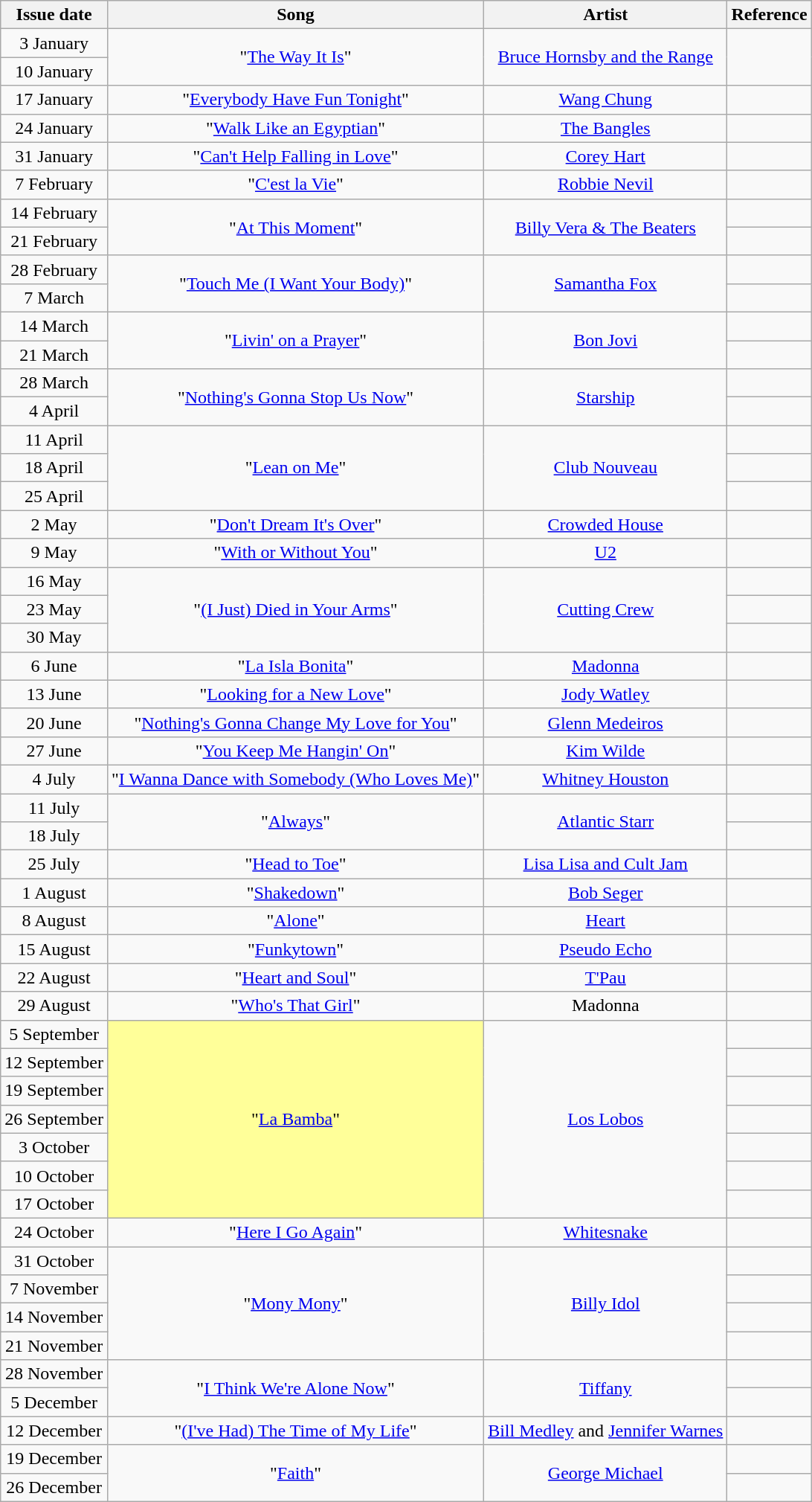<table class="wikitable">
<tr>
<th align="center">Issue date</th>
<th align="center">Song</th>
<th align="center">Artist</th>
<th align="center">Reference</th>
</tr>
<tr>
<td align="center">3 January</td>
<td align="center" rowspan="2">"<a href='#'>The Way It Is</a>"</td>
<td align="center" rowspan="2"><a href='#'>Bruce Hornsby and the Range</a></td>
<td align="center" rowspan="2"></td>
</tr>
<tr>
<td align="center">10 January</td>
</tr>
<tr>
<td align="center">17 January</td>
<td align="center">"<a href='#'>Everybody Have Fun Tonight</a>"</td>
<td align="center"><a href='#'>Wang Chung</a></td>
<td align="center"></td>
</tr>
<tr>
<td align="center">24 January</td>
<td align="center">"<a href='#'>Walk Like an Egyptian</a>"</td>
<td align="center"><a href='#'>The Bangles</a></td>
<td align="center"></td>
</tr>
<tr>
<td align="center">31 January</td>
<td align="center">"<a href='#'>Can't Help Falling in Love</a>"</td>
<td align="center"><a href='#'>Corey Hart</a></td>
<td align="center"></td>
</tr>
<tr>
<td align="center">7 February</td>
<td align="center">"<a href='#'>C'est la Vie</a>"</td>
<td align="center"><a href='#'>Robbie Nevil</a></td>
<td align="center"></td>
</tr>
<tr>
<td align="center">14 February</td>
<td align="center" rowspan="2">"<a href='#'>At This Moment</a>"</td>
<td align="center" rowspan="2"><a href='#'>Billy Vera & The Beaters</a></td>
<td align="center"></td>
</tr>
<tr>
<td align="center">21 February</td>
<td align="center"></td>
</tr>
<tr>
<td align="center">28 February</td>
<td align="center" rowspan="2">"<a href='#'>Touch Me (I Want Your Body)</a>"</td>
<td align="center" rowspan="2"><a href='#'>Samantha Fox</a></td>
<td align="center"></td>
</tr>
<tr>
<td align="center">7 March</td>
<td align="center"></td>
</tr>
<tr>
<td align="center">14 March</td>
<td align="center" rowspan="2">"<a href='#'>Livin' on a Prayer</a>"</td>
<td align="center" rowspan="2"><a href='#'>Bon Jovi</a></td>
<td align="center"></td>
</tr>
<tr>
<td align="center">21 March</td>
<td align="center"></td>
</tr>
<tr>
<td align="center">28 March</td>
<td align="center" rowspan="2">"<a href='#'>Nothing's Gonna Stop Us Now</a>"</td>
<td align="center" rowspan="2"><a href='#'>Starship</a></td>
<td align="center"></td>
</tr>
<tr>
<td align="center">4 April</td>
<td align="center"></td>
</tr>
<tr>
<td align="center">11 April</td>
<td align="center" rowspan="3">"<a href='#'>Lean on Me</a>"</td>
<td align="center" rowspan="3"><a href='#'>Club Nouveau</a></td>
<td align="center"></td>
</tr>
<tr>
<td align="center">18 April</td>
<td align="center"></td>
</tr>
<tr>
<td align="center">25 April</td>
<td align="center"></td>
</tr>
<tr>
<td align="center">2 May</td>
<td align="center">"<a href='#'>Don't Dream It's Over</a>"</td>
<td align="center"><a href='#'>Crowded House</a></td>
<td align="center"></td>
</tr>
<tr>
<td align="center">9 May</td>
<td align="center">"<a href='#'>With or Without You</a>"</td>
<td align="center"><a href='#'>U2</a></td>
<td align="center"></td>
</tr>
<tr>
<td align="center">16 May</td>
<td align="center" rowspan="3">"<a href='#'>(I Just) Died in Your Arms</a>"</td>
<td align="center" rowspan="3"><a href='#'>Cutting Crew</a></td>
<td align="center"></td>
</tr>
<tr>
<td align="center">23 May</td>
<td align="center"></td>
</tr>
<tr>
<td align="center">30 May</td>
<td align="center"></td>
</tr>
<tr>
<td align="center">6 June</td>
<td align="center">"<a href='#'>La Isla Bonita</a>"</td>
<td align="center"><a href='#'>Madonna</a></td>
<td align="center"></td>
</tr>
<tr>
<td align="center">13 June</td>
<td align="center">"<a href='#'>Looking for a New Love</a>"</td>
<td align="center"><a href='#'>Jody Watley</a></td>
<td align="center"></td>
</tr>
<tr>
<td align="center">20 June</td>
<td align="center">"<a href='#'>Nothing's Gonna Change My Love for You</a>"</td>
<td align="center"><a href='#'>Glenn Medeiros</a></td>
<td align="center"></td>
</tr>
<tr>
<td align="center">27 June</td>
<td align="center">"<a href='#'>You Keep Me Hangin' On</a>"</td>
<td align="center"><a href='#'>Kim Wilde</a></td>
<td align="center"></td>
</tr>
<tr>
<td align="center">4 July</td>
<td align="center">"<a href='#'>I Wanna Dance with Somebody (Who Loves Me)</a>"</td>
<td align="center"><a href='#'>Whitney Houston</a></td>
<td align="center"></td>
</tr>
<tr>
<td align="center">11 July</td>
<td align="center" rowspan="2">"<a href='#'>Always</a>"</td>
<td align="center" rowspan="2"><a href='#'>Atlantic Starr</a></td>
<td align="center"></td>
</tr>
<tr>
<td align="center">18 July</td>
<td align="center"></td>
</tr>
<tr>
<td align="center">25 July</td>
<td align="center">"<a href='#'>Head to Toe</a>"</td>
<td align="center"><a href='#'>Lisa Lisa and Cult Jam</a></td>
<td align="center"></td>
</tr>
<tr>
<td align="center">1 August</td>
<td align="center">"<a href='#'>Shakedown</a>"</td>
<td align="center"><a href='#'>Bob Seger</a></td>
<td align="center"></td>
</tr>
<tr>
<td align="center">8 August</td>
<td align="center">"<a href='#'>Alone</a>"</td>
<td align="center"><a href='#'>Heart</a></td>
<td align="center"></td>
</tr>
<tr>
<td align="center">15 August</td>
<td align="center">"<a href='#'>Funkytown</a>"</td>
<td align="center"><a href='#'>Pseudo Echo</a></td>
<td align="center"></td>
</tr>
<tr>
<td align="center">22 August</td>
<td align="center">"<a href='#'>Heart and Soul</a>"</td>
<td align="center"><a href='#'>T'Pau</a></td>
<td align="center"></td>
</tr>
<tr>
<td align="center">29 August</td>
<td align="center">"<a href='#'>Who's That Girl</a>"</td>
<td align="center">Madonna</td>
<td align="center"></td>
</tr>
<tr>
<td align="center">5 September</td>
<td bgcolor=#FFFF99 align="center" rowspan="7">"<a href='#'>La Bamba</a>"</td>
<td align="center" rowspan="7"><a href='#'>Los Lobos</a></td>
<td align="center"></td>
</tr>
<tr>
<td align="center">12 September</td>
<td align="center"></td>
</tr>
<tr>
<td align="center">19 September</td>
<td align="center"></td>
</tr>
<tr>
<td align="center">26 September</td>
<td align="center"></td>
</tr>
<tr>
<td align="center">3 October</td>
<td align="center"></td>
</tr>
<tr>
<td align="center">10 October</td>
<td align="center"></td>
</tr>
<tr>
<td align="center">17 October</td>
<td align="center"></td>
</tr>
<tr>
<td align="center">24 October</td>
<td align="center">"<a href='#'>Here I Go Again</a>"</td>
<td align="center"><a href='#'>Whitesnake</a></td>
<td align="center"></td>
</tr>
<tr>
<td align="center">31 October</td>
<td align="center" rowspan="4">"<a href='#'>Mony Mony</a>"</td>
<td align="center" rowspan="4"><a href='#'>Billy Idol</a></td>
<td align="center"></td>
</tr>
<tr>
<td align="center">7 November</td>
<td align="center"></td>
</tr>
<tr>
<td align="center">14 November</td>
<td align="center"></td>
</tr>
<tr>
<td align="center">21 November</td>
<td align="center"></td>
</tr>
<tr>
<td align="center">28 November</td>
<td align="center" rowspan="2">"<a href='#'>I Think We're Alone Now</a>"</td>
<td align="center" rowspan="2"><a href='#'>Tiffany</a></td>
<td align="center"></td>
</tr>
<tr>
<td align="center">5 December</td>
<td align="center"></td>
</tr>
<tr>
<td align="center">12 December</td>
<td align="center">"<a href='#'>(I've Had) The Time of My Life</a>"</td>
<td align="center"><a href='#'>Bill Medley</a> and <a href='#'>Jennifer Warnes</a></td>
<td align="center"></td>
</tr>
<tr>
<td align="center">19 December</td>
<td align="center" rowspan="2">"<a href='#'>Faith</a>"</td>
<td align="center" rowspan="2"><a href='#'>George Michael</a></td>
<td align="center"></td>
</tr>
<tr>
<td align="center">26 December</td>
<td align="center"></td>
</tr>
</table>
